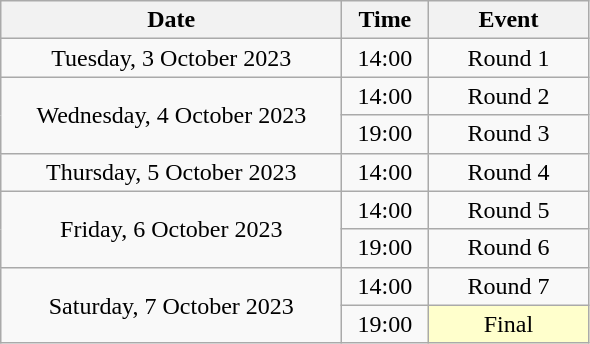<table class = "wikitable" style="text-align:center;">
<tr>
<th width=220>Date</th>
<th width=50>Time</th>
<th width=100>Event</th>
</tr>
<tr>
<td>Tuesday, 3 October 2023</td>
<td>14:00</td>
<td>Round 1</td>
</tr>
<tr>
<td rowspan=2>Wednesday, 4 October 2023</td>
<td>14:00</td>
<td>Round 2</td>
</tr>
<tr>
<td>19:00</td>
<td>Round 3</td>
</tr>
<tr>
<td>Thursday, 5 October 2023</td>
<td>14:00</td>
<td>Round 4</td>
</tr>
<tr>
<td rowspan=2>Friday, 6 October 2023</td>
<td>14:00</td>
<td>Round 5</td>
</tr>
<tr>
<td>19:00</td>
<td>Round 6</td>
</tr>
<tr>
<td rowspan=2>Saturday, 7 October 2023</td>
<td>14:00</td>
<td>Round 7</td>
</tr>
<tr>
<td>19:00</td>
<td style="background:#ffffcc;">Final</td>
</tr>
</table>
